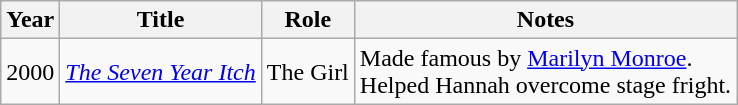<table class="wikitable sortable">
<tr>
<th>Year</th>
<th>Title</th>
<th>Role</th>
<th>Notes</th>
</tr>
<tr>
<td>2000</td>
<td><em><a href='#'>The Seven Year Itch</a></em></td>
<td>The Girl</td>
<td>Made famous by <a href='#'>Marilyn Monroe</a>.<br>Helped Hannah overcome stage fright.</td>
</tr>
</table>
